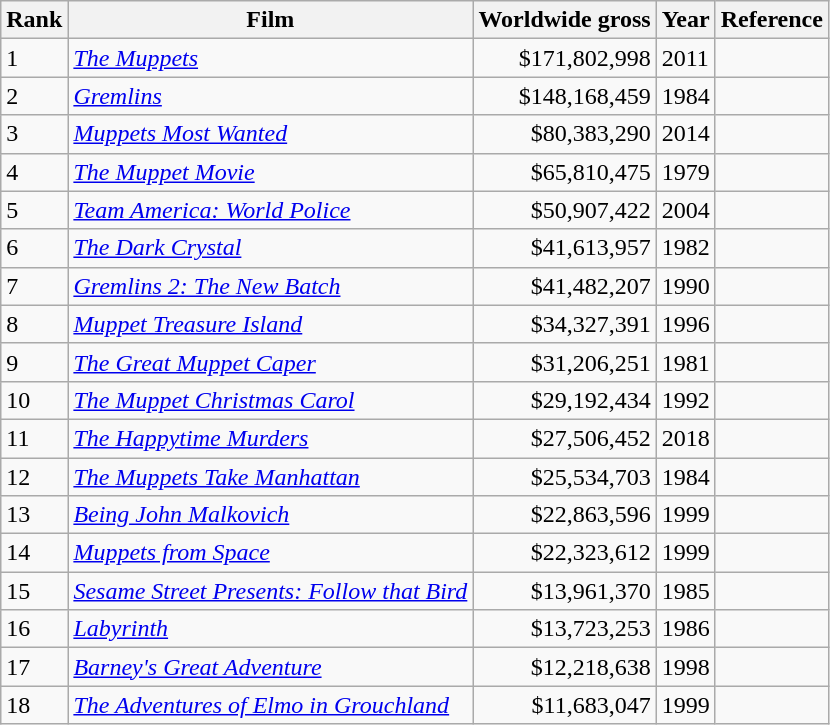<table class="wikitable sortable">
<tr>
<th>Rank</th>
<th>Film</th>
<th>Worldwide gross</th>
<th>Year</th>
<th>Reference </th>
</tr>
<tr>
<td>1</td>
<td><em><a href='#'>The Muppets</a></em></td>
<td style="text-align:right;">$171,802,998</td>
<td>2011</td>
<td></td>
</tr>
<tr>
<td>2</td>
<td><em><a href='#'>Gremlins</a></em></td>
<td style="text-align:right;">$148,168,459</td>
<td>1984</td>
<td></td>
</tr>
<tr>
<td>3</td>
<td><em><a href='#'>Muppets Most Wanted</a></em></td>
<td style="text-align:right;">$80,383,290</td>
<td>2014</td>
<td></td>
</tr>
<tr>
<td>4</td>
<td><em><a href='#'>The Muppet Movie</a></em></td>
<td style="text-align:right;">$65,810,475</td>
<td>1979</td>
<td></td>
</tr>
<tr>
<td>5</td>
<td><em><a href='#'>Team America: World Police</a></em></td>
<td style="text-align:right;">$50,907,422</td>
<td>2004</td>
<td></td>
</tr>
<tr>
<td>6</td>
<td><em><a href='#'>The Dark Crystal</a></em></td>
<td style="text-align:right;">$41,613,957</td>
<td>1982</td>
<td></td>
</tr>
<tr>
<td>7</td>
<td><em><a href='#'>Gremlins 2: The New Batch</a></em></td>
<td style="text-align:right;">$41,482,207</td>
<td>1990</td>
<td></td>
</tr>
<tr>
<td>8</td>
<td><em><a href='#'>Muppet Treasure Island</a></em></td>
<td style="text-align:right;">$34,327,391</td>
<td>1996</td>
<td></td>
</tr>
<tr>
<td>9</td>
<td><em><a href='#'>The Great Muppet Caper</a></em></td>
<td style="text-align:right;">$31,206,251</td>
<td>1981</td>
<td></td>
</tr>
<tr>
<td>10</td>
<td><em><a href='#'>The Muppet Christmas Carol</a></em></td>
<td style="text-align:right;">$29,192,434</td>
<td>1992</td>
<td></td>
</tr>
<tr>
<td>11</td>
<td><em><a href='#'>The Happytime Murders</a></em></td>
<td style="text-align:right;">$27,506,452</td>
<td>2018</td>
<td></td>
</tr>
<tr>
<td>12</td>
<td><em><a href='#'>The Muppets Take Manhattan</a></em></td>
<td style="text-align:right;">$25,534,703</td>
<td>1984</td>
<td></td>
</tr>
<tr>
<td>13</td>
<td><em><a href='#'>Being John Malkovich</a></em></td>
<td style="text-align:right;">$22,863,596</td>
<td>1999</td>
<td></td>
</tr>
<tr>
<td>14</td>
<td><em><a href='#'>Muppets from Space</a></em></td>
<td style="text-align:right;">$22,323,612</td>
<td>1999</td>
<td></td>
</tr>
<tr>
<td>15</td>
<td><em><a href='#'>Sesame Street Presents: Follow that Bird</a></em></td>
<td style="text-align:right;">$13,961,370</td>
<td>1985</td>
<td></td>
</tr>
<tr>
<td>16</td>
<td><em><a href='#'>Labyrinth</a></em></td>
<td style="text-align:right;">$13,723,253</td>
<td>1986</td>
<td></td>
</tr>
<tr>
<td>17</td>
<td><em><a href='#'>Barney's Great Adventure</a></em></td>
<td style="text-align:right;">$12,218,638</td>
<td>1998</td>
<td></td>
</tr>
<tr>
<td>18</td>
<td><em><a href='#'>The Adventures of Elmo in Grouchland</a></em></td>
<td style="text-align:right;">$11,683,047</td>
<td>1999</td>
<td></td>
</tr>
</table>
